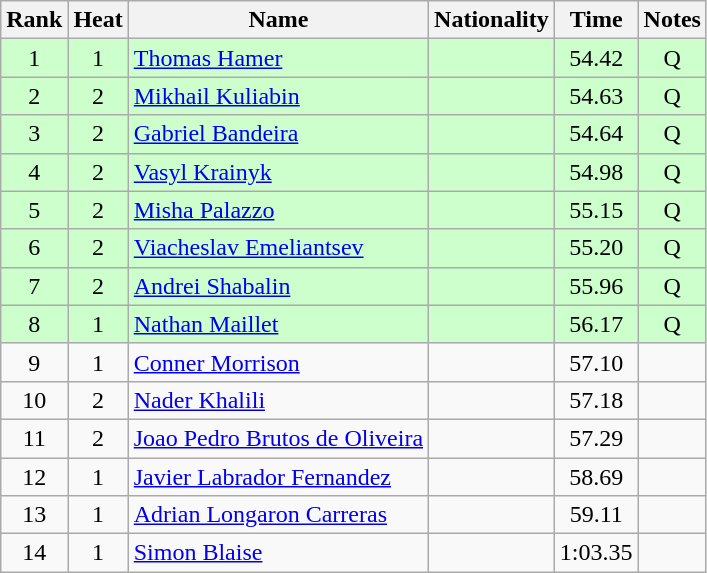<table class="wikitable sortable" style="text-align:center">
<tr>
<th>Rank</th>
<th>Heat</th>
<th>Name</th>
<th>Nationality</th>
<th>Time</th>
<th>Notes</th>
</tr>
<tr bgcolor=ccffcc>
<td>1</td>
<td>1</td>
<td align=left><a href='#'>Thomas Hamer</a></td>
<td align=left></td>
<td>54.42</td>
<td>Q</td>
</tr>
<tr bgcolor=ccffcc>
<td>2</td>
<td>2</td>
<td align=left><a href='#'>Mikhail Kuliabin</a></td>
<td align=left></td>
<td>54.63</td>
<td>Q</td>
</tr>
<tr bgcolor=ccffcc>
<td>3</td>
<td>2</td>
<td align=left><a href='#'>Gabriel Bandeira</a></td>
<td align=left></td>
<td>54.64</td>
<td>Q</td>
</tr>
<tr bgcolor=ccffcc>
<td>4</td>
<td>2</td>
<td align=left><a href='#'>Vasyl Krainyk</a></td>
<td align=left></td>
<td>54.98</td>
<td>Q</td>
</tr>
<tr bgcolor=ccffcc>
<td>5</td>
<td>2</td>
<td align=left><a href='#'>Misha Palazzo</a></td>
<td align=left></td>
<td>55.15</td>
<td>Q</td>
</tr>
<tr bgcolor=ccffcc>
<td>6</td>
<td>2</td>
<td align=left><a href='#'>Viacheslav Emeliantsev</a></td>
<td align=left></td>
<td>55.20</td>
<td>Q</td>
</tr>
<tr bgcolor=ccffcc>
<td>7</td>
<td>2</td>
<td align=left><a href='#'>Andrei Shabalin</a></td>
<td align=left></td>
<td>55.96</td>
<td>Q</td>
</tr>
<tr bgcolor=ccffcc>
<td>8</td>
<td>1</td>
<td align=left><a href='#'>Nathan Maillet</a></td>
<td align=left></td>
<td>56.17</td>
<td>Q</td>
</tr>
<tr>
<td>9</td>
<td>1</td>
<td align=left><a href='#'>Conner Morrison</a></td>
<td align=left></td>
<td>57.10</td>
<td></td>
</tr>
<tr>
<td>10</td>
<td>2</td>
<td align=left><a href='#'>Nader Khalili</a></td>
<td align=left></td>
<td>57.18</td>
<td></td>
</tr>
<tr>
<td>11</td>
<td>2</td>
<td align=left><a href='#'>Joao Pedro Brutos de Oliveira</a></td>
<td align=left></td>
<td>57.29</td>
<td></td>
</tr>
<tr>
<td>12</td>
<td>1</td>
<td align=left><a href='#'>Javier Labrador Fernandez</a></td>
<td align=left></td>
<td>58.69</td>
<td></td>
</tr>
<tr>
<td>13</td>
<td>1</td>
<td align=left><a href='#'>Adrian Longaron Carreras</a></td>
<td align=left></td>
<td>59.11</td>
<td></td>
</tr>
<tr>
<td>14</td>
<td>1</td>
<td align=left><a href='#'>Simon Blaise</a></td>
<td align=left></td>
<td>1:03.35</td>
<td></td>
</tr>
</table>
